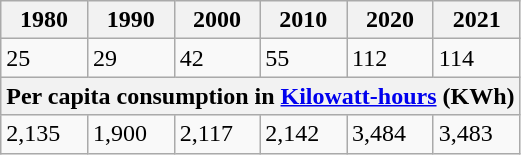<table class="wikitable">
<tr>
<th>1980</th>
<th>1990</th>
<th>2000</th>
<th>2010</th>
<th>2020</th>
<th>2021</th>
</tr>
<tr>
<td>25</td>
<td>29</td>
<td>42</td>
<td>55</td>
<td>112</td>
<td>114</td>
</tr>
<tr>
<th colspan="6">Per capita consumption in <a href='#'>Kilowatt-hours</a> (KWh)</th>
</tr>
<tr>
<td>2,135</td>
<td>1,900</td>
<td>2,117</td>
<td>2,142</td>
<td>3,484</td>
<td>3,483</td>
</tr>
</table>
